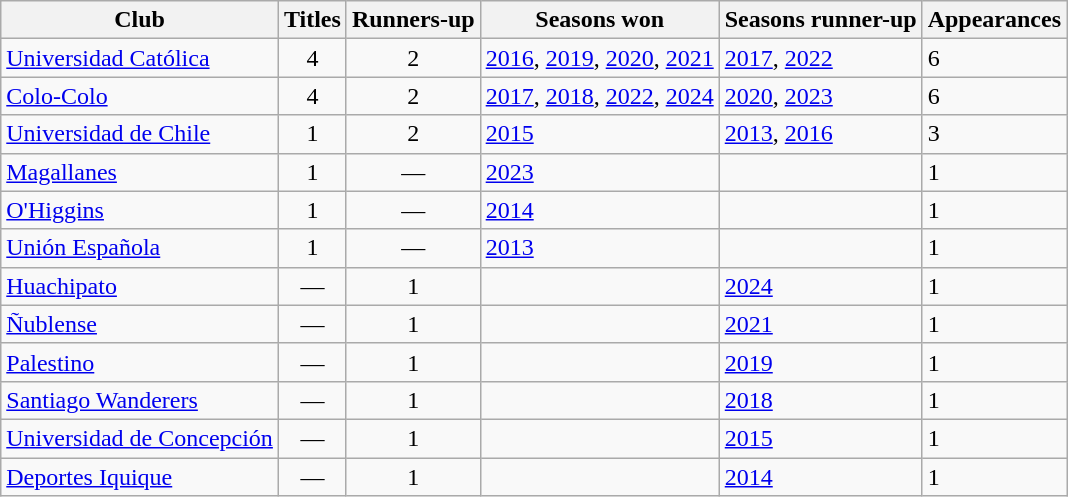<table class="wikitable sortable plainrowheaders">
<tr>
<th scope=col>Club</th>
<th scope=col>Titles</th>
<th scope=col>Runners-up</th>
<th scope=col>Seasons won</th>
<th scope=col>Seasons runner-up</th>
<th scope=col>Appearances</th>
</tr>
<tr>
<td><a href='#'>Universidad Católica</a></td>
<td align=center>4</td>
<td align=center>2</td>
<td><a href='#'>2016</a>, <a href='#'>2019</a>, <a href='#'>2020</a>, <a href='#'>2021</a></td>
<td><a href='#'>2017</a>, <a href='#'>2022</a></td>
<td>6</td>
</tr>
<tr>
<td><a href='#'>Colo-Colo</a></td>
<td align=center>4</td>
<td align=center>2</td>
<td><a href='#'>2017</a>, <a href='#'>2018</a>, <a href='#'>2022</a>, <a href='#'>2024</a></td>
<td><a href='#'>2020</a>, <a href='#'>2023</a></td>
<td>6</td>
</tr>
<tr>
<td><a href='#'>Universidad de Chile</a></td>
<td align=center>1</td>
<td align=center>2</td>
<td><a href='#'>2015</a></td>
<td><a href='#'>2013</a>, <a href='#'>2016</a></td>
<td>3</td>
</tr>
<tr>
<td><a href='#'>Magallanes</a></td>
<td align=center>1</td>
<td align=center>—</td>
<td><a href='#'>2023</a></td>
<td align=center></td>
<td>1</td>
</tr>
<tr>
<td><a href='#'>O'Higgins</a></td>
<td align=center>1</td>
<td align=center>—</td>
<td><a href='#'>2014</a></td>
<td align=center></td>
<td>1</td>
</tr>
<tr>
<td><a href='#'>Unión Española</a></td>
<td align=center>1</td>
<td align=center>—</td>
<td><a href='#'>2013</a></td>
<td align=center></td>
<td>1</td>
</tr>
<tr>
<td><a href='#'>Huachipato</a></td>
<td align=center>—</td>
<td align=center>1</td>
<td align=center></td>
<td><a href='#'>2024</a></td>
<td>1</td>
</tr>
<tr>
<td><a href='#'>Ñublense</a></td>
<td align=center>—</td>
<td align=center>1</td>
<td align=center></td>
<td><a href='#'>2021</a></td>
<td>1</td>
</tr>
<tr>
<td><a href='#'>Palestino</a></td>
<td align=center>—</td>
<td align=center>1</td>
<td align=center></td>
<td><a href='#'>2019</a></td>
<td>1</td>
</tr>
<tr>
<td><a href='#'>Santiago Wanderers</a></td>
<td align=center>—</td>
<td align=center>1</td>
<td align=center></td>
<td><a href='#'>2018</a></td>
<td>1</td>
</tr>
<tr>
<td><a href='#'>Universidad de Concepción</a></td>
<td align=center>—</td>
<td align=center>1</td>
<td align=center></td>
<td><a href='#'>2015</a></td>
<td>1</td>
</tr>
<tr>
<td><a href='#'>Deportes Iquique</a></td>
<td align=center>—</td>
<td align=center>1</td>
<td align=center></td>
<td><a href='#'>2014</a></td>
<td>1</td>
</tr>
</table>
